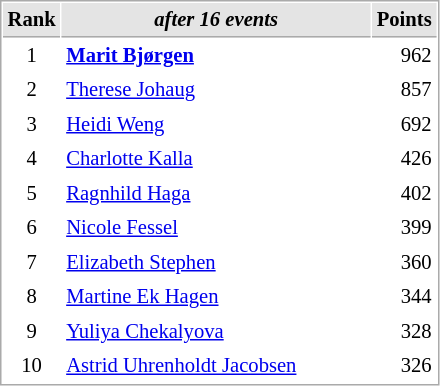<table cellspacing="1" cellpadding="3" style="border:1px solid #AAAAAA;font-size:86%">
<tr style="background-color: #E4E4E4;">
<th style="border-bottom:1px solid #AAAAAA" width=10>Rank</th>
<th style="border-bottom:1px solid #AAAAAA" width=200><em>after 16 events</em></th>
<th style="border-bottom:1px solid #AAAAAA" width=20 align=right>Points</th>
</tr>
<tr>
<td align=center>1</td>
<td> <strong><a href='#'>Marit Bjørgen</a></strong></td>
<td align=right>962</td>
</tr>
<tr>
<td align=center>2</td>
<td> <a href='#'>Therese Johaug</a></td>
<td align=right>857</td>
</tr>
<tr>
<td align=center>3</td>
<td> <a href='#'>Heidi Weng</a></td>
<td align=right>692</td>
</tr>
<tr>
<td align=center>4</td>
<td> <a href='#'>Charlotte Kalla</a></td>
<td align=right>426</td>
</tr>
<tr>
<td align=center>5</td>
<td> <a href='#'>Ragnhild Haga</a></td>
<td align=right>402</td>
</tr>
<tr>
<td align=center>6</td>
<td> <a href='#'>Nicole Fessel</a></td>
<td align=right>399</td>
</tr>
<tr>
<td align=center>7</td>
<td> <a href='#'>Elizabeth Stephen</a></td>
<td align=right>360</td>
</tr>
<tr>
<td align=center>8</td>
<td> <a href='#'>Martine Ek Hagen</a></td>
<td align=right>344</td>
</tr>
<tr>
<td align=center>9</td>
<td> <a href='#'>Yuliya Chekalyova</a></td>
<td align=right>328</td>
</tr>
<tr>
<td align=center>10</td>
<td> <a href='#'>Astrid Uhrenholdt Jacobsen</a></td>
<td align=right>326</td>
</tr>
</table>
